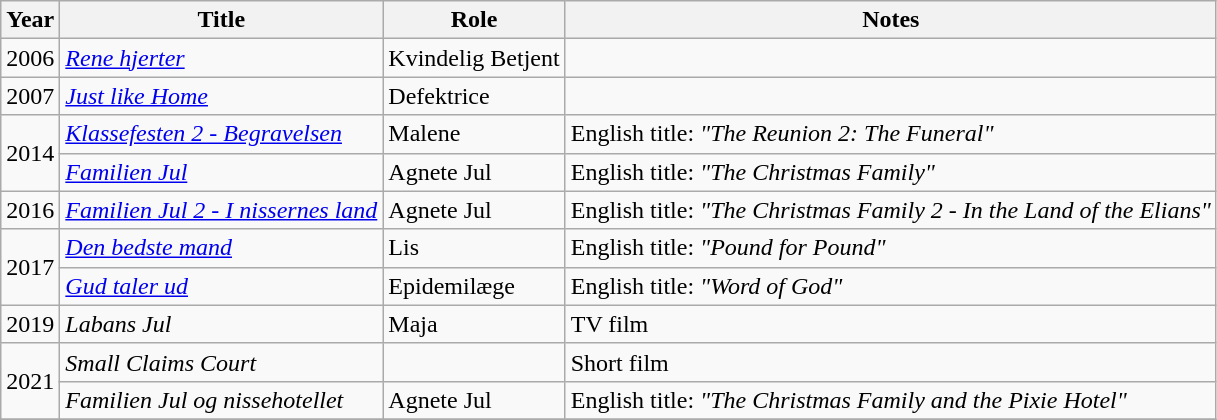<table class="wikitable sortable">
<tr>
<th>Year</th>
<th>Title</th>
<th>Role</th>
<th class="unsortable">Notes</th>
</tr>
<tr>
<td>2006</td>
<td><em><a href='#'>Rene hjerter</a></em></td>
<td>Kvindelig Betjent</td>
<td></td>
</tr>
<tr>
<td>2007</td>
<td><em><a href='#'>Just like Home</a></em></td>
<td>Defektrice</td>
<td></td>
</tr>
<tr>
<td rowspan="2">2014</td>
<td><em><a href='#'>Klassefesten 2 - Begravelsen</a></em></td>
<td>Malene</td>
<td>English title: <em>"The Reunion 2: The Funeral"</em></td>
</tr>
<tr>
<td><em><a href='#'>Familien Jul</a></em></td>
<td>Agnete Jul</td>
<td>English title: <em>"The Christmas Family"</em></td>
</tr>
<tr>
<td>2016</td>
<td><em><a href='#'>Familien Jul 2 - I nissernes land</a></em></td>
<td>Agnete Jul</td>
<td>English title: <em>"The Christmas Family 2 - In the Land of the Elians"</em></td>
</tr>
<tr>
<td rowspan="2">2017</td>
<td><em><a href='#'>Den bedste mand</a></em></td>
<td>Lis</td>
<td>English title: <em>"Pound for Pound"</em></td>
</tr>
<tr>
<td><em><a href='#'>Gud taler ud</a></em></td>
<td>Epidemilæge</td>
<td>English title: <em>"Word of God"</em></td>
</tr>
<tr>
<td>2019</td>
<td><em>Labans Jul</em></td>
<td>Maja</td>
<td>TV film</td>
</tr>
<tr>
<td rowspan="2">2021</td>
<td><em>Small Claims Court</em></td>
<td></td>
<td>Short film</td>
</tr>
<tr>
<td><em>Familien Jul og nissehotellet</em></td>
<td>Agnete Jul</td>
<td>English title: <em>"The Christmas Family and the Pixie Hotel"</em></td>
</tr>
<tr>
</tr>
</table>
